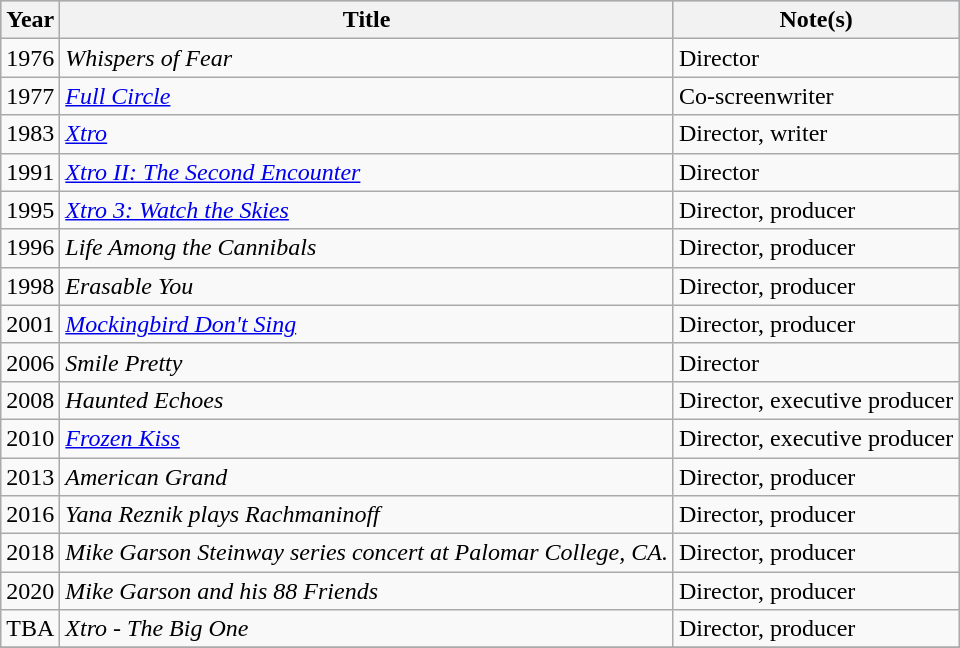<table class="wikitable">
<tr style="background:#b0c4de; text-align:center;">
<th>Year</th>
<th>Title</th>
<th>Note(s)</th>
</tr>
<tr>
<td>1976</td>
<td><em>Whispers of Fear</em></td>
<td>Director</td>
</tr>
<tr>
<td>1977</td>
<td><em><a href='#'>Full Circle</a></em></td>
<td>Co-screenwriter</td>
</tr>
<tr>
<td>1983</td>
<td><em><a href='#'>Xtro</a></em></td>
<td>Director, writer</td>
</tr>
<tr>
<td>1991</td>
<td><em><a href='#'>Xtro II: The Second Encounter</a></em></td>
<td>Director</td>
</tr>
<tr>
<td>1995</td>
<td><em><a href='#'>Xtro 3: Watch the Skies</a></em></td>
<td>Director, producer</td>
</tr>
<tr>
<td>1996</td>
<td><em>Life Among the Cannibals</em></td>
<td>Director, producer</td>
</tr>
<tr>
<td>1998</td>
<td><em>Erasable You</em></td>
<td>Director, producer</td>
</tr>
<tr>
<td>2001</td>
<td><em><a href='#'>Mockingbird Don't Sing</a></em></td>
<td>Director, producer</td>
</tr>
<tr>
<td>2006</td>
<td><em>Smile Pretty</em></td>
<td>Director</td>
</tr>
<tr>
<td>2008</td>
<td><em>Haunted Echoes</em></td>
<td>Director, executive producer</td>
</tr>
<tr>
<td>2010</td>
<td><em><a href='#'>Frozen Kiss</a></em></td>
<td>Director, executive producer</td>
</tr>
<tr>
<td>2013</td>
<td><em>American Grand</em></td>
<td>Director, producer</td>
</tr>
<tr>
<td>2016</td>
<td><em>Yana Reznik plays Rachmaninoff</em></td>
<td>Director, producer</td>
</tr>
<tr>
<td>2018</td>
<td><em>Mike Garson Steinway series concert at Palomar College, CA.</em></td>
<td>Director, producer</td>
</tr>
<tr>
<td>2020</td>
<td><em>Mike Garson and his 88 Friends</em></td>
<td>Director, producer</td>
</tr>
<tr>
<td>TBA</td>
<td><em>Xtro - The Big One</em></td>
<td>Director, producer</td>
</tr>
<tr>
</tr>
</table>
